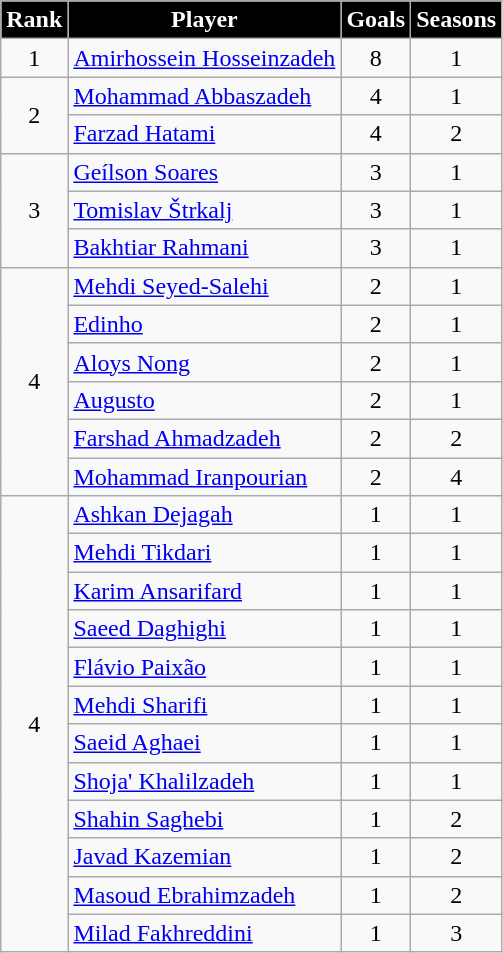<table class="wikitable">
<tr>
<th style="color:white; background:#000000;">Rank</th>
<th style="color:white; background:#000000;">Player</th>
<th style="color:white; background:#000000;">Goals</th>
<th style="color:white; background:#000000;">Seasons</th>
</tr>
<tr>
<td align="center">1</td>
<td> <a href='#'>Amirhossein Hosseinzadeh</a></td>
<td align="center">8</td>
<td align="center">1</td>
</tr>
<tr>
<td rowspan="2" align="center">2</td>
<td> <a href='#'>Mohammad Abbaszadeh</a></td>
<td align="center">4</td>
<td align="center">1</td>
</tr>
<tr>
<td> <a href='#'>Farzad Hatami</a></td>
<td align="center">4</td>
<td align="center">2</td>
</tr>
<tr>
<td rowspan="3" align="center">3</td>
<td> <a href='#'>Geílson Soares</a></td>
<td align="center">3</td>
<td align="center">1</td>
</tr>
<tr>
<td> <a href='#'>Tomislav Štrkalj</a></td>
<td align="center">3</td>
<td align="center">1</td>
</tr>
<tr>
<td> <a href='#'>Bakhtiar Rahmani</a></td>
<td align="center">3</td>
<td align="center">1</td>
</tr>
<tr>
<td rowspan=6 align="center">4</td>
<td> <a href='#'>Mehdi Seyed-Salehi</a></td>
<td align="center">2</td>
<td align="center">1</td>
</tr>
<tr>
<td> <a href='#'>Edinho</a></td>
<td align="center">2</td>
<td align="center">1</td>
</tr>
<tr>
<td> <a href='#'>Aloys Nong</a></td>
<td align="center">2</td>
<td align="center">1</td>
</tr>
<tr>
<td> <a href='#'>Augusto</a></td>
<td align="center">2</td>
<td align="center">1</td>
</tr>
<tr>
<td> <a href='#'>Farshad Ahmadzadeh</a></td>
<td align="center">2</td>
<td align="center">2</td>
</tr>
<tr>
<td> <a href='#'>Mohammad Iranpourian</a></td>
<td align="center">2</td>
<td align="center">4</td>
</tr>
<tr>
<td rowspan=12 align="center">4</td>
<td> <a href='#'>Ashkan Dejagah</a></td>
<td align="center">1</td>
<td align="center">1</td>
</tr>
<tr>
<td> <a href='#'>Mehdi Tikdari</a></td>
<td align="center">1</td>
<td align="center">1</td>
</tr>
<tr>
<td> <a href='#'>Karim Ansarifard</a></td>
<td align="center">1</td>
<td align="center">1</td>
</tr>
<tr>
<td> <a href='#'>Saeed Daghighi</a></td>
<td align="center">1</td>
<td align="center">1</td>
</tr>
<tr>
<td> <a href='#'>Flávio Paixão</a></td>
<td align="center">1</td>
<td align="center">1</td>
</tr>
<tr>
<td> <a href='#'>Mehdi Sharifi</a></td>
<td align="center">1</td>
<td align="center">1</td>
</tr>
<tr>
<td> <a href='#'>Saeid Aghaei</a></td>
<td align="center">1</td>
<td align="center">1</td>
</tr>
<tr>
<td> <a href='#'>Shoja' Khalilzadeh</a></td>
<td align="center">1</td>
<td align="center">1</td>
</tr>
<tr>
<td> <a href='#'>Shahin Saghebi</a></td>
<td align="center">1</td>
<td align="center">2</td>
</tr>
<tr>
<td> <a href='#'>Javad Kazemian</a></td>
<td align="center">1</td>
<td align="center">2</td>
</tr>
<tr>
<td> <a href='#'>Masoud Ebrahimzadeh</a></td>
<td align="center">1</td>
<td align="center">2</td>
</tr>
<tr>
<td> <a href='#'>Milad Fakhreddini</a></td>
<td align="center">1</td>
<td align="center">3</td>
</tr>
</table>
